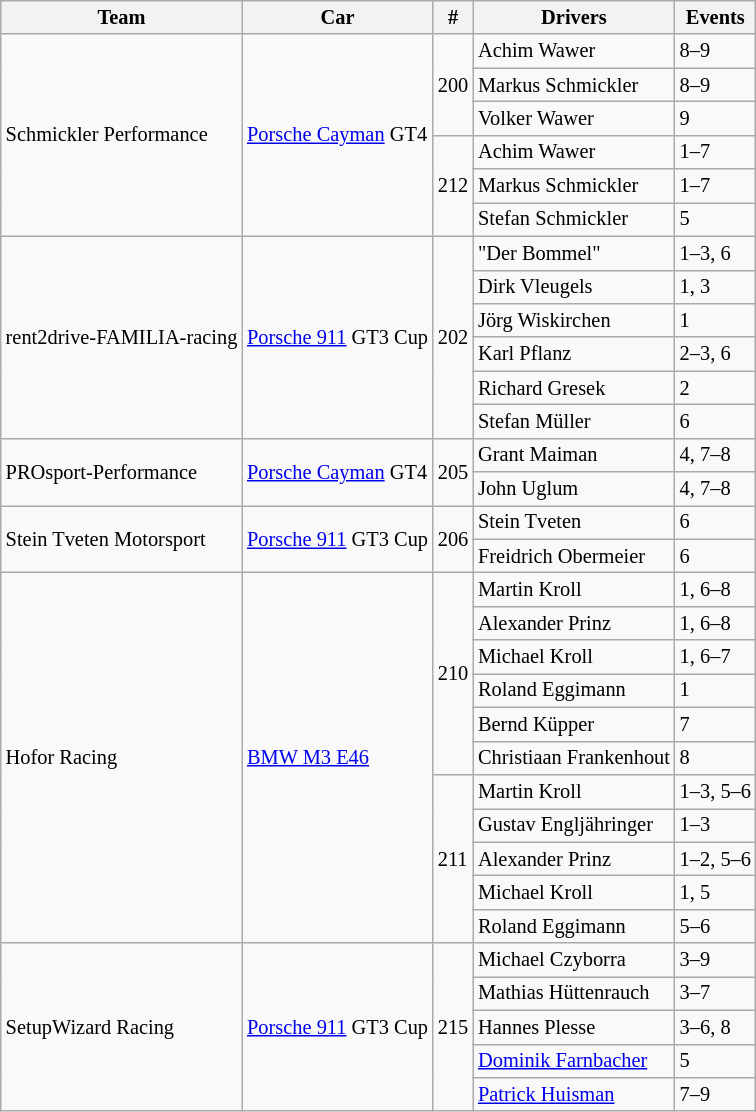<table class="wikitable" style="font-size: 85%;">
<tr>
<th>Team</th>
<th>Car</th>
<th>#</th>
<th>Drivers</th>
<th>Events</th>
</tr>
<tr>
<td rowspan=6> Schmickler Performance</td>
<td rowspan=6><a href='#'>Porsche Cayman</a> GT4</td>
<td rowspan=3>200</td>
<td> Achim Wawer</td>
<td>8–9</td>
</tr>
<tr>
<td> Markus Schmickler</td>
<td>8–9</td>
</tr>
<tr>
<td> Volker Wawer</td>
<td>9</td>
</tr>
<tr>
<td rowspan=3>212</td>
<td> Achim Wawer</td>
<td>1–7</td>
</tr>
<tr>
<td> Markus Schmickler</td>
<td>1–7</td>
</tr>
<tr>
<td> Stefan Schmickler</td>
<td>5</td>
</tr>
<tr>
<td rowspan=6> rent2drive-FAMILIA-racing</td>
<td rowspan=6><a href='#'>Porsche 911</a> GT3 Cup</td>
<td rowspan=6>202</td>
<td> "Der Bommel"</td>
<td>1–3, 6</td>
</tr>
<tr>
<td> Dirk Vleugels</td>
<td>1, 3</td>
</tr>
<tr>
<td> Jörg Wiskirchen</td>
<td>1</td>
</tr>
<tr>
<td> Karl Pflanz</td>
<td>2–3, 6</td>
</tr>
<tr>
<td> Richard Gresek</td>
<td>2</td>
</tr>
<tr>
<td> Stefan Müller</td>
<td>6</td>
</tr>
<tr>
<td rowspan=2> PROsport-Performance</td>
<td rowspan=2><a href='#'>Porsche Cayman</a> GT4</td>
<td rowspan=2>205</td>
<td> Grant Maiman</td>
<td>4, 7–8</td>
</tr>
<tr>
<td> John Uglum</td>
<td>4, 7–8</td>
</tr>
<tr>
<td rowspan=2> Stein Tveten Motorsport</td>
<td rowspan=2><a href='#'>Porsche 911</a> GT3 Cup</td>
<td rowspan=2>206</td>
<td> Stein Tveten</td>
<td>6</td>
</tr>
<tr>
<td> Freidrich Obermeier</td>
<td>6</td>
</tr>
<tr>
<td rowspan=11> Hofor Racing</td>
<td rowspan=11><a href='#'>BMW M3 E46</a></td>
<td rowspan=6>210</td>
<td> Martin Kroll</td>
<td>1, 6–8</td>
</tr>
<tr>
<td> Alexander Prinz</td>
<td>1, 6–8</td>
</tr>
<tr>
<td> Michael Kroll</td>
<td>1, 6–7</td>
</tr>
<tr>
<td> Roland Eggimann</td>
<td>1</td>
</tr>
<tr>
<td> Bernd Küpper</td>
<td>7</td>
</tr>
<tr>
<td> Christiaan Frankenhout</td>
<td>8</td>
</tr>
<tr>
<td rowspan=5>211</td>
<td> Martin Kroll</td>
<td>1–3, 5–6</td>
</tr>
<tr>
<td> Gustav Engljähringer</td>
<td>1–3</td>
</tr>
<tr>
<td> Alexander Prinz</td>
<td>1–2, 5–6</td>
</tr>
<tr>
<td> Michael Kroll</td>
<td>1, 5</td>
</tr>
<tr>
<td> Roland Eggimann</td>
<td>5–6</td>
</tr>
<tr>
<td rowspan=5> SetupWizard Racing</td>
<td rowspan=5><a href='#'>Porsche 911</a> GT3 Cup</td>
<td rowspan=5>215</td>
<td> Michael Czyborra</td>
<td>3–9</td>
</tr>
<tr>
<td> Mathias Hüttenrauch</td>
<td>3–7</td>
</tr>
<tr>
<td> Hannes Plesse</td>
<td>3–6, 8</td>
</tr>
<tr>
<td> <a href='#'>Dominik Farnbacher</a></td>
<td>5</td>
</tr>
<tr>
<td> <a href='#'>Patrick Huisman</a></td>
<td>7–9</td>
</tr>
</table>
